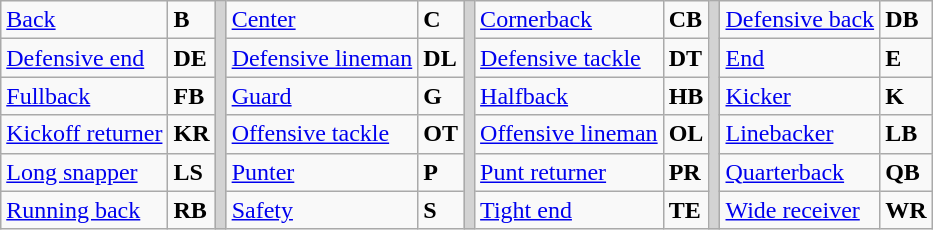<table class="wikitable">
<tr>
<td><a href='#'>Back</a></td>
<td><strong>B</strong></td>
<td rowSpan="6" style="background-color:lightgrey;"></td>
<td><a href='#'>Center</a></td>
<td><strong>C</strong></td>
<td rowSpan="6" style="background-color:lightgrey;"></td>
<td><a href='#'>Cornerback</a></td>
<td><strong>CB</strong></td>
<td rowSpan="6" style="background-color:lightgrey;"></td>
<td><a href='#'>Defensive back</a></td>
<td><strong>DB</strong></td>
</tr>
<tr>
<td><a href='#'>Defensive end</a></td>
<td><strong>DE</strong></td>
<td><a href='#'>Defensive lineman</a></td>
<td><strong>DL</strong></td>
<td><a href='#'>Defensive tackle</a></td>
<td><strong>DT</strong></td>
<td><a href='#'>End</a></td>
<td><strong>E</strong></td>
</tr>
<tr>
<td><a href='#'>Fullback</a></td>
<td><strong>FB</strong></td>
<td><a href='#'>Guard</a></td>
<td><strong>G</strong></td>
<td><a href='#'>Halfback</a></td>
<td><strong>HB</strong></td>
<td><a href='#'>Kicker</a></td>
<td><strong>K</strong></td>
</tr>
<tr>
<td><a href='#'>Kickoff returner</a></td>
<td><strong>KR</strong></td>
<td><a href='#'>Offensive tackle</a></td>
<td><strong>OT</strong></td>
<td><a href='#'>Offensive lineman</a></td>
<td><strong>OL</strong></td>
<td><a href='#'>Linebacker</a></td>
<td><strong>LB</strong></td>
</tr>
<tr>
<td><a href='#'>Long snapper</a></td>
<td><strong>LS</strong></td>
<td><a href='#'>Punter</a></td>
<td><strong>P</strong></td>
<td><a href='#'>Punt returner</a></td>
<td><strong>PR</strong></td>
<td><a href='#'>Quarterback</a></td>
<td><strong>QB</strong></td>
</tr>
<tr>
<td><a href='#'>Running back</a></td>
<td><strong>RB</strong></td>
<td><a href='#'>Safety</a></td>
<td><strong>S</strong></td>
<td><a href='#'>Tight end</a></td>
<td><strong>TE</strong></td>
<td><a href='#'>Wide receiver</a></td>
<td><strong>WR</strong></td>
</tr>
</table>
